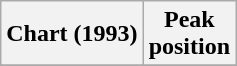<table class="wikitable sortable plainrowheaders" style="text-align:center">
<tr>
<th scope="col">Chart (1993)</th>
<th scope="col">Peak<br>position</th>
</tr>
<tr>
</tr>
</table>
